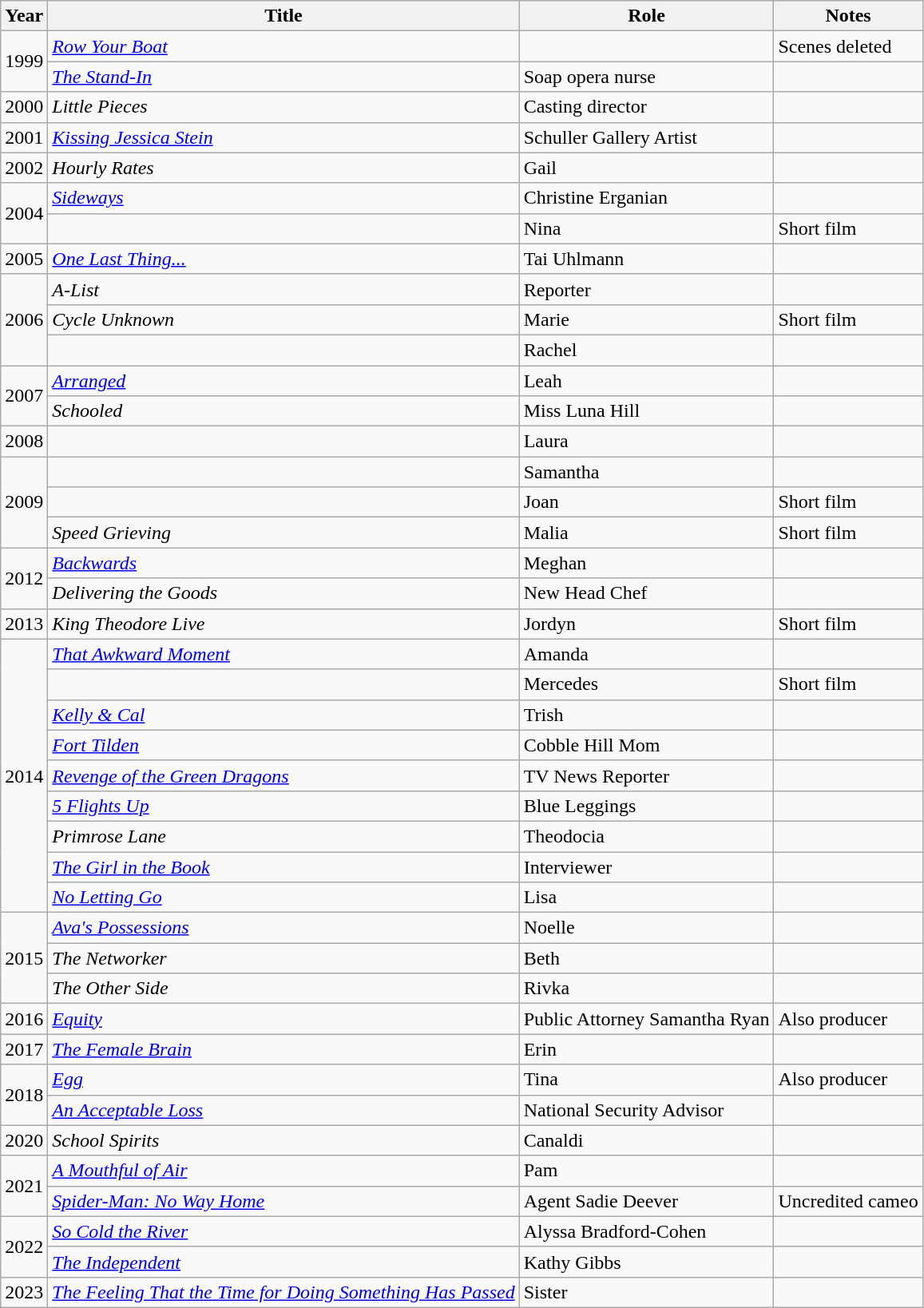<table class="wikitable sortable">
<tr>
<th>Year</th>
<th>Title</th>
<th>Role</th>
<th class="unsortable">Notes</th>
</tr>
<tr>
<td rowspan="2">1999</td>
<td><em><a href='#'>Row Your Boat</a></em></td>
<td></td>
<td>Scenes deleted</td>
</tr>
<tr>
<td><em><a href='#'>The Stand-In</a></em></td>
<td>Soap opera nurse</td>
<td></td>
</tr>
<tr>
<td>2000</td>
<td><em>Little Pieces</em></td>
<td>Casting director</td>
<td></td>
</tr>
<tr>
<td>2001</td>
<td><em><a href='#'>Kissing Jessica Stein</a></em></td>
<td>Schuller Gallery Artist</td>
<td></td>
</tr>
<tr>
<td>2002</td>
<td><em>Hourly Rates</em></td>
<td>Gail</td>
<td></td>
</tr>
<tr>
<td rowspan="2">2004</td>
<td><em><a href='#'>Sideways</a></em></td>
<td>Christine Erganian</td>
<td></td>
</tr>
<tr>
<td><em></em></td>
<td>Nina</td>
<td>Short film</td>
</tr>
<tr>
<td>2005</td>
<td><em><a href='#'>One Last Thing...</a></em></td>
<td>Tai Uhlmann</td>
<td></td>
</tr>
<tr>
<td rowspan="3">2006</td>
<td><em>A-List</em></td>
<td>Reporter</td>
<td></td>
</tr>
<tr>
<td><em>Cycle Unknown</em></td>
<td>Marie</td>
<td>Short film</td>
</tr>
<tr>
<td><em></em></td>
<td>Rachel</td>
<td></td>
</tr>
<tr>
<td rowspan="2">2007</td>
<td><em><a href='#'>Arranged</a></em></td>
<td>Leah</td>
<td></td>
</tr>
<tr>
<td><em>Schooled</em></td>
<td>Miss Luna Hill</td>
<td></td>
</tr>
<tr>
<td>2008</td>
<td><em></em></td>
<td>Laura</td>
<td></td>
</tr>
<tr>
<td rowspan="3">2009</td>
<td><em></em></td>
<td>Samantha</td>
<td></td>
</tr>
<tr>
<td><em></em></td>
<td>Joan</td>
<td>Short film</td>
</tr>
<tr>
<td><em>Speed Grieving</em></td>
<td>Malia</td>
<td>Short film</td>
</tr>
<tr>
<td rowspan="2">2012</td>
<td><em><a href='#'>Backwards</a></em></td>
<td>Meghan</td>
<td></td>
</tr>
<tr>
<td><em>Delivering the Goods</em></td>
<td>New Head Chef</td>
<td></td>
</tr>
<tr>
<td>2013</td>
<td><em>King Theodore Live</em></td>
<td>Jordyn</td>
<td>Short film</td>
</tr>
<tr>
<td rowspan="9">2014</td>
<td><em><a href='#'>That Awkward Moment</a></em></td>
<td>Amanda</td>
<td></td>
</tr>
<tr>
<td><em></em></td>
<td>Mercedes</td>
<td>Short film</td>
</tr>
<tr>
<td><em><a href='#'>Kelly & Cal</a></em></td>
<td>Trish</td>
<td></td>
</tr>
<tr>
<td><em><a href='#'>Fort Tilden</a></em></td>
<td>Cobble Hill Mom</td>
<td></td>
</tr>
<tr>
<td><em><a href='#'>Revenge of the Green Dragons</a></em></td>
<td>TV News Reporter</td>
<td></td>
</tr>
<tr>
<td><em><a href='#'>5 Flights Up</a></em></td>
<td>Blue Leggings</td>
<td></td>
</tr>
<tr>
<td><em>Primrose Lane</em></td>
<td>Theodocia</td>
<td></td>
</tr>
<tr>
<td><em><a href='#'>The Girl in the Book</a></em></td>
<td>Interviewer</td>
<td></td>
</tr>
<tr>
<td><em><a href='#'>No Letting Go</a></em></td>
<td>Lisa</td>
<td></td>
</tr>
<tr>
<td rowspan="3">2015</td>
<td><em><a href='#'>Ava's Possessions</a></em></td>
<td>Noelle</td>
<td></td>
</tr>
<tr>
<td><em>The Networker</em></td>
<td>Beth</td>
<td></td>
</tr>
<tr>
<td><em>The Other Side</em></td>
<td>Rivka</td>
<td></td>
</tr>
<tr>
<td>2016</td>
<td><em><a href='#'>Equity</a></em></td>
<td>Public Attorney Samantha Ryan</td>
<td>Also producer</td>
</tr>
<tr>
<td>2017</td>
<td><em><a href='#'>The Female Brain</a></em></td>
<td>Erin</td>
<td></td>
</tr>
<tr>
<td rowspan="2">2018</td>
<td><em><a href='#'>Egg</a></em></td>
<td>Tina</td>
<td>Also producer</td>
</tr>
<tr>
<td><em><a href='#'>An Acceptable Loss</a></em></td>
<td>National Security Advisor</td>
<td></td>
</tr>
<tr>
<td>2020</td>
<td><em>School Spirits</em></td>
<td>Canaldi</td>
<td></td>
</tr>
<tr>
<td rowspan="2">2021</td>
<td><em><a href='#'>A Mouthful of Air</a></em></td>
<td>Pam</td>
<td></td>
</tr>
<tr>
<td><em><a href='#'>Spider-Man: No Way Home</a></em></td>
<td>Agent Sadie Deever</td>
<td>Uncredited cameo</td>
</tr>
<tr>
<td rowspan="2">2022</td>
<td><em><a href='#'>So Cold the River</a></em></td>
<td>Alyssa Bradford-Cohen</td>
<td></td>
</tr>
<tr>
<td><em><a href='#'>The Independent</a></em></td>
<td>Kathy Gibbs</td>
<td></td>
</tr>
<tr>
<td>2023</td>
<td><em><a href='#'>The Feeling That the Time for Doing Something Has Passed</a></em></td>
<td>Sister</td>
<td></td>
</tr>
</table>
